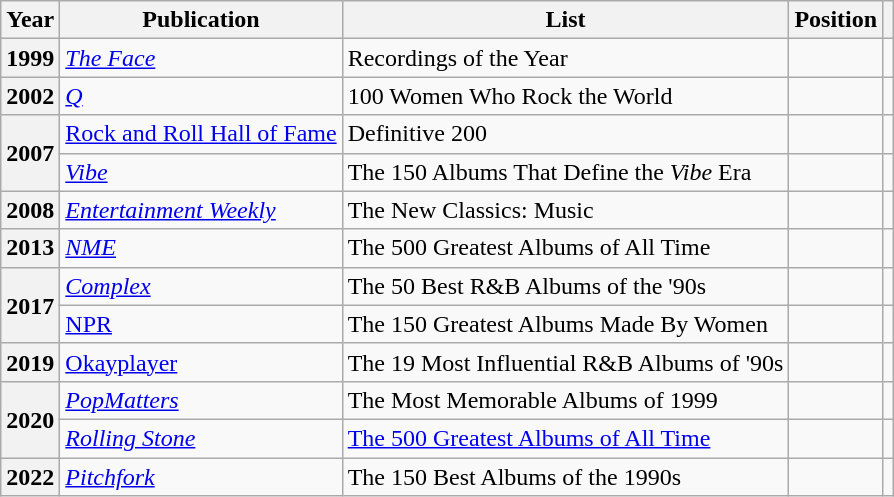<table class="wikitable plainrowheaders">
<tr>
<th scope="col">Year</th>
<th scope="col">Publication</th>
<th scope="col">List</th>
<th scope="col">Position</th>
<th scope="col"></th>
</tr>
<tr>
<th scope="row">1999</th>
<td><em><a href='#'>The Face</a></em></td>
<td>Recordings of the Year</td>
<td></td>
<td></td>
</tr>
<tr>
<th scope="row">2002</th>
<td><em><a href='#'>Q</a></em></td>
<td>100 Women Who Rock the World</td>
<td></td>
<td></td>
</tr>
<tr>
<th scope="row" rowspan="2">2007</th>
<td><a href='#'>Rock and Roll Hall of Fame</a></td>
<td>Definitive 200</td>
<td></td>
<td></td>
</tr>
<tr>
<td><em><a href='#'>Vibe</a></em></td>
<td>The 150 Albums That Define the <em>Vibe</em> Era</td>
<td></td>
<td></td>
</tr>
<tr>
<th scope="row">2008</th>
<td><em><a href='#'>Entertainment Weekly</a></em></td>
<td>The New Classics: Music</td>
<td></td>
<td></td>
</tr>
<tr>
<th scope="row">2013</th>
<td><em><a href='#'>NME</a></em></td>
<td>The 500 Greatest Albums of All Time</td>
<td></td>
<td></td>
</tr>
<tr>
<th scope="row" rowspan="2">2017</th>
<td><em><a href='#'>Complex</a></em></td>
<td>The 50 Best R&B Albums of the '90s</td>
<td></td>
<td></td>
</tr>
<tr>
<td><a href='#'>NPR</a></td>
<td>The 150 Greatest Albums Made By Women</td>
<td></td>
<td></td>
</tr>
<tr>
<th scope="row">2019</th>
<td><a href='#'>Okayplayer</a></td>
<td>The 19 Most Influential R&B Albums of '90s</td>
<td></td>
<td></td>
</tr>
<tr>
<th scope="row" rowspan="2">2020</th>
<td><em><a href='#'>PopMatters</a></em></td>
<td>The Most Memorable Albums of 1999</td>
<td></td>
<td></td>
</tr>
<tr>
<td><em><a href='#'>Rolling Stone</a></em></td>
<td><a href='#'>The 500 Greatest Albums of All Time</a></td>
<td></td>
<td></td>
</tr>
<tr>
<th scope="row">2022</th>
<td><em><a href='#'>Pitchfork</a></em></td>
<td>The 150 Best Albums of the 1990s</td>
<td></td>
<td></td>
</tr>
</table>
